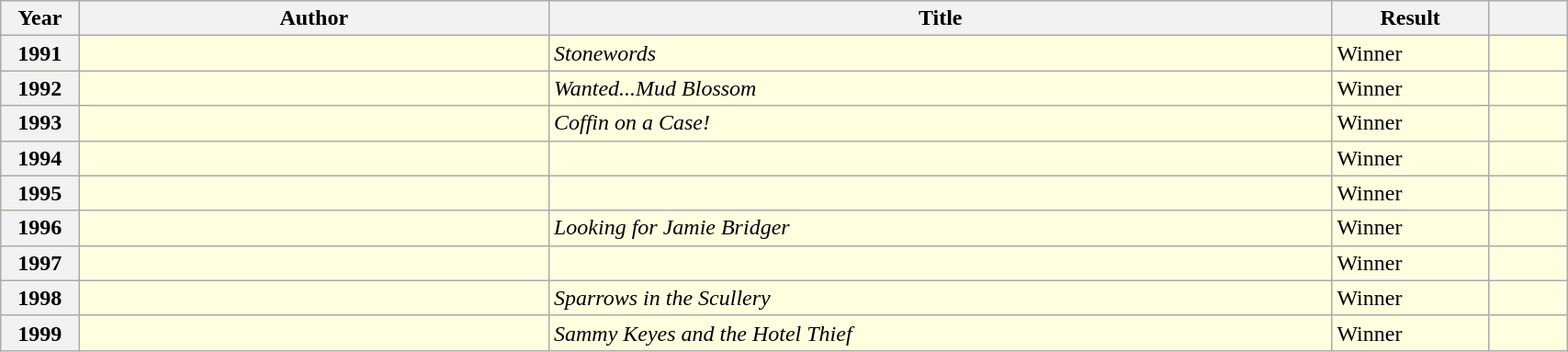<table class="wikitable sortable mw-collapsible" style="width:90%">
<tr>
<th scope="col" width="5%">Year</th>
<th scope="col" width="30%">Author</th>
<th scope="col" width="50%">Title</th>
<th scope="col" width="10%">Result</th>
<th scope="col" width="5%"></th>
</tr>
<tr style="background:lightyellow;">
<th>1991</th>
<td></td>
<td><em>Stonewords</em></td>
<td>Winner</td>
<td></td>
</tr>
<tr style="background:lightyellow;">
<th>1992</th>
<td></td>
<td><em>Wanted...Mud Blossom</em></td>
<td>Winner</td>
<td></td>
</tr>
<tr style="background:lightyellow;">
<th>1993</th>
<td></td>
<td><em>Coffin on a Case!</em></td>
<td>Winner</td>
<td></td>
</tr>
<tr style="background:lightyellow;">
<th>1994</th>
<td></td>
<td><em></em></td>
<td>Winner</td>
<td></td>
</tr>
<tr style="background:lightyellow;">
<th>1995</th>
<td></td>
<td><em></em></td>
<td>Winner</td>
<td></td>
</tr>
<tr style="background:lightyellow;">
<th>1996</th>
<td></td>
<td><em>Looking for Jamie Bridger</em></td>
<td>Winner</td>
<td></td>
</tr>
<tr style="background:lightyellow;">
<th>1997</th>
<td></td>
<td><em></em></td>
<td>Winner</td>
<td></td>
</tr>
<tr style="background:lightyellow;">
<th>1998</th>
<td></td>
<td><em>Sparrows in the Scullery</em></td>
<td>Winner</td>
<td></td>
</tr>
<tr style="background:lightyellow;">
<th>1999</th>
<td></td>
<td><em>Sammy Keyes and the Hotel Thief</em></td>
<td>Winner</td>
<td></td>
</tr>
</table>
